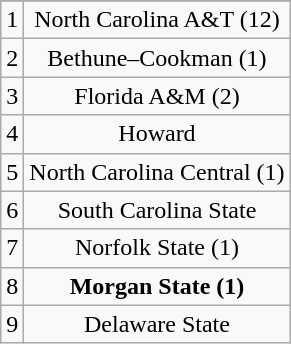<table class="wikitable">
<tr align="center">
</tr>
<tr align="center">
<td>1</td>
<td>North Carolina A&T (12)</td>
</tr>
<tr align="center">
<td>2</td>
<td>Bethune–Cookman (1)</td>
</tr>
<tr align="center">
<td>3</td>
<td>Florida A&M (2)</td>
</tr>
<tr align="center">
<td>4</td>
<td>Howard</td>
</tr>
<tr align="center">
<td>5</td>
<td>North Carolina Central (1)</td>
</tr>
<tr align="center">
<td>6</td>
<td>South Carolina State</td>
</tr>
<tr align="center">
<td>7</td>
<td>Norfolk State (1)</td>
</tr>
<tr align="center">
<td>8</td>
<td><strong>Morgan State (1)</strong></td>
</tr>
<tr align="center">
<td>9</td>
<td>Delaware State</td>
</tr>
</table>
